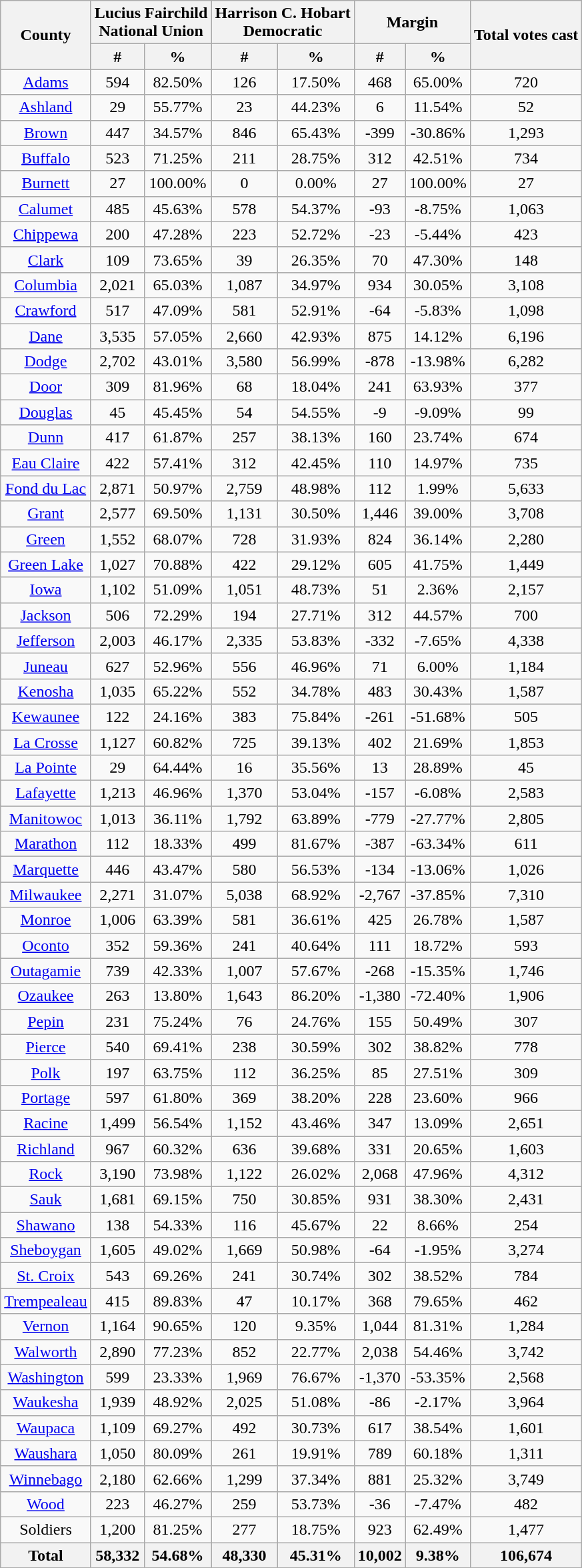<table class="wikitable sortable" style="text-align:center">
<tr>
<th rowspan="2" style="text-align:center;">County</th>
<th colspan="2" style="text-align:center;">Lucius Fairchild<br>National Union</th>
<th colspan="2" style="text-align:center;">Harrison C. Hobart<br>Democratic</th>
<th colspan="2" style="text-align:center;">Margin</th>
<th rowspan="2" style="text-align:center;">Total votes cast</th>
</tr>
<tr>
<th style="text-align:center;" data-sort-type="number">#</th>
<th style="text-align:center;" data-sort-type="number">%</th>
<th style="text-align:center;" data-sort-type="number">#</th>
<th style="text-align:center;" data-sort-type="number">%</th>
<th style="text-align:center;" data-sort-type="number">#</th>
<th style="text-align:center;" data-sort-type="number">%</th>
</tr>
<tr style="text-align:center;">
<td><a href='#'>Adams</a></td>
<td>594</td>
<td>82.50%</td>
<td>126</td>
<td>17.50%</td>
<td>468</td>
<td>65.00%</td>
<td>720</td>
</tr>
<tr style="text-align:center;">
<td><a href='#'>Ashland</a></td>
<td>29</td>
<td>55.77%</td>
<td>23</td>
<td>44.23%</td>
<td>6</td>
<td>11.54%</td>
<td>52</td>
</tr>
<tr style="text-align:center;">
<td><a href='#'>Brown</a></td>
<td>447</td>
<td>34.57%</td>
<td>846</td>
<td>65.43%</td>
<td>-399</td>
<td>-30.86%</td>
<td>1,293</td>
</tr>
<tr style="text-align:center;">
<td><a href='#'>Buffalo</a></td>
<td>523</td>
<td>71.25%</td>
<td>211</td>
<td>28.75%</td>
<td>312</td>
<td>42.51%</td>
<td>734</td>
</tr>
<tr style="text-align:center;">
<td><a href='#'>Burnett</a></td>
<td>27</td>
<td>100.00%</td>
<td>0</td>
<td>0.00%</td>
<td>27</td>
<td>100.00%</td>
<td>27</td>
</tr>
<tr style="text-align:center;">
<td><a href='#'>Calumet</a></td>
<td>485</td>
<td>45.63%</td>
<td>578</td>
<td>54.37%</td>
<td>-93</td>
<td>-8.75%</td>
<td>1,063</td>
</tr>
<tr style="text-align:center;">
<td><a href='#'>Chippewa</a></td>
<td>200</td>
<td>47.28%</td>
<td>223</td>
<td>52.72%</td>
<td>-23</td>
<td>-5.44%</td>
<td>423</td>
</tr>
<tr style="text-align:center;">
<td><a href='#'>Clark</a></td>
<td>109</td>
<td>73.65%</td>
<td>39</td>
<td>26.35%</td>
<td>70</td>
<td>47.30%</td>
<td>148</td>
</tr>
<tr style="text-align:center;">
<td><a href='#'>Columbia</a></td>
<td>2,021</td>
<td>65.03%</td>
<td>1,087</td>
<td>34.97%</td>
<td>934</td>
<td>30.05%</td>
<td>3,108</td>
</tr>
<tr style="text-align:center;">
<td><a href='#'>Crawford</a></td>
<td>517</td>
<td>47.09%</td>
<td>581</td>
<td>52.91%</td>
<td>-64</td>
<td>-5.83%</td>
<td>1,098</td>
</tr>
<tr style="text-align:center;">
<td><a href='#'>Dane</a></td>
<td>3,535</td>
<td>57.05%</td>
<td>2,660</td>
<td>42.93%</td>
<td>875</td>
<td>14.12%</td>
<td>6,196</td>
</tr>
<tr style="text-align:center;">
<td><a href='#'>Dodge</a></td>
<td>2,702</td>
<td>43.01%</td>
<td>3,580</td>
<td>56.99%</td>
<td>-878</td>
<td>-13.98%</td>
<td>6,282</td>
</tr>
<tr style="text-align:center;">
<td><a href='#'>Door</a></td>
<td>309</td>
<td>81.96%</td>
<td>68</td>
<td>18.04%</td>
<td>241</td>
<td>63.93%</td>
<td>377</td>
</tr>
<tr style="text-align:center;">
<td><a href='#'>Douglas</a></td>
<td>45</td>
<td>45.45%</td>
<td>54</td>
<td>54.55%</td>
<td>-9</td>
<td>-9.09%</td>
<td>99</td>
</tr>
<tr style="text-align:center;">
<td><a href='#'>Dunn</a></td>
<td>417</td>
<td>61.87%</td>
<td>257</td>
<td>38.13%</td>
<td>160</td>
<td>23.74%</td>
<td>674</td>
</tr>
<tr style="text-align:center;">
<td><a href='#'>Eau Claire</a></td>
<td>422</td>
<td>57.41%</td>
<td>312</td>
<td>42.45%</td>
<td>110</td>
<td>14.97%</td>
<td>735</td>
</tr>
<tr style="text-align:center;">
<td><a href='#'>Fond du Lac</a></td>
<td>2,871</td>
<td>50.97%</td>
<td>2,759</td>
<td>48.98%</td>
<td>112</td>
<td>1.99%</td>
<td>5,633</td>
</tr>
<tr style="text-align:center;">
<td><a href='#'>Grant</a></td>
<td>2,577</td>
<td>69.50%</td>
<td>1,131</td>
<td>30.50%</td>
<td>1,446</td>
<td>39.00%</td>
<td>3,708</td>
</tr>
<tr style="text-align:center;">
<td><a href='#'>Green</a></td>
<td>1,552</td>
<td>68.07%</td>
<td>728</td>
<td>31.93%</td>
<td>824</td>
<td>36.14%</td>
<td>2,280</td>
</tr>
<tr style="text-align:center;">
<td><a href='#'>Green Lake</a></td>
<td>1,027</td>
<td>70.88%</td>
<td>422</td>
<td>29.12%</td>
<td>605</td>
<td>41.75%</td>
<td>1,449</td>
</tr>
<tr style="text-align:center;">
<td><a href='#'>Iowa</a></td>
<td>1,102</td>
<td>51.09%</td>
<td>1,051</td>
<td>48.73%</td>
<td>51</td>
<td>2.36%</td>
<td>2,157</td>
</tr>
<tr style="text-align:center;">
<td><a href='#'>Jackson</a></td>
<td>506</td>
<td>72.29%</td>
<td>194</td>
<td>27.71%</td>
<td>312</td>
<td>44.57%</td>
<td>700</td>
</tr>
<tr style="text-align:center;">
<td><a href='#'>Jefferson</a></td>
<td>2,003</td>
<td>46.17%</td>
<td>2,335</td>
<td>53.83%</td>
<td>-332</td>
<td>-7.65%</td>
<td>4,338</td>
</tr>
<tr style="text-align:center;">
<td><a href='#'>Juneau</a></td>
<td>627</td>
<td>52.96%</td>
<td>556</td>
<td>46.96%</td>
<td>71</td>
<td>6.00%</td>
<td>1,184</td>
</tr>
<tr style="text-align:center;">
<td><a href='#'>Kenosha</a></td>
<td>1,035</td>
<td>65.22%</td>
<td>552</td>
<td>34.78%</td>
<td>483</td>
<td>30.43%</td>
<td>1,587</td>
</tr>
<tr style="text-align:center;">
<td><a href='#'>Kewaunee</a></td>
<td>122</td>
<td>24.16%</td>
<td>383</td>
<td>75.84%</td>
<td>-261</td>
<td>-51.68%</td>
<td>505</td>
</tr>
<tr style="text-align:center;">
<td><a href='#'>La Crosse</a></td>
<td>1,127</td>
<td>60.82%</td>
<td>725</td>
<td>39.13%</td>
<td>402</td>
<td>21.69%</td>
<td>1,853</td>
</tr>
<tr style="text-align:center;">
<td><a href='#'>La Pointe</a></td>
<td>29</td>
<td>64.44%</td>
<td>16</td>
<td>35.56%</td>
<td>13</td>
<td>28.89%</td>
<td>45</td>
</tr>
<tr style="text-align:center;">
<td><a href='#'>Lafayette</a></td>
<td>1,213</td>
<td>46.96%</td>
<td>1,370</td>
<td>53.04%</td>
<td>-157</td>
<td>-6.08%</td>
<td>2,583</td>
</tr>
<tr style="text-align:center;">
<td><a href='#'>Manitowoc</a></td>
<td>1,013</td>
<td>36.11%</td>
<td>1,792</td>
<td>63.89%</td>
<td>-779</td>
<td>-27.77%</td>
<td>2,805</td>
</tr>
<tr style="text-align:center;">
<td><a href='#'>Marathon</a></td>
<td>112</td>
<td>18.33%</td>
<td>499</td>
<td>81.67%</td>
<td>-387</td>
<td>-63.34%</td>
<td>611</td>
</tr>
<tr style="text-align:center;">
<td><a href='#'>Marquette</a></td>
<td>446</td>
<td>43.47%</td>
<td>580</td>
<td>56.53%</td>
<td>-134</td>
<td>-13.06%</td>
<td>1,026</td>
</tr>
<tr style="text-align:center;">
<td><a href='#'>Milwaukee</a></td>
<td>2,271</td>
<td>31.07%</td>
<td>5,038</td>
<td>68.92%</td>
<td>-2,767</td>
<td>-37.85%</td>
<td>7,310</td>
</tr>
<tr style="text-align:center;">
<td><a href='#'>Monroe</a></td>
<td>1,006</td>
<td>63.39%</td>
<td>581</td>
<td>36.61%</td>
<td>425</td>
<td>26.78%</td>
<td>1,587</td>
</tr>
<tr style="text-align:center;">
<td><a href='#'>Oconto</a></td>
<td>352</td>
<td>59.36%</td>
<td>241</td>
<td>40.64%</td>
<td>111</td>
<td>18.72%</td>
<td>593</td>
</tr>
<tr style="text-align:center;">
<td><a href='#'>Outagamie</a></td>
<td>739</td>
<td>42.33%</td>
<td>1,007</td>
<td>57.67%</td>
<td>-268</td>
<td>-15.35%</td>
<td>1,746</td>
</tr>
<tr style="text-align:center;">
<td><a href='#'>Ozaukee</a></td>
<td>263</td>
<td>13.80%</td>
<td>1,643</td>
<td>86.20%</td>
<td>-1,380</td>
<td>-72.40%</td>
<td>1,906</td>
</tr>
<tr style="text-align:center;">
<td><a href='#'>Pepin</a></td>
<td>231</td>
<td>75.24%</td>
<td>76</td>
<td>24.76%</td>
<td>155</td>
<td>50.49%</td>
<td>307</td>
</tr>
<tr style="text-align:center;">
<td><a href='#'>Pierce</a></td>
<td>540</td>
<td>69.41%</td>
<td>238</td>
<td>30.59%</td>
<td>302</td>
<td>38.82%</td>
<td>778</td>
</tr>
<tr style="text-align:center;">
<td><a href='#'>Polk</a></td>
<td>197</td>
<td>63.75%</td>
<td>112</td>
<td>36.25%</td>
<td>85</td>
<td>27.51%</td>
<td>309</td>
</tr>
<tr style="text-align:center;">
<td><a href='#'>Portage</a></td>
<td>597</td>
<td>61.80%</td>
<td>369</td>
<td>38.20%</td>
<td>228</td>
<td>23.60%</td>
<td>966</td>
</tr>
<tr style="text-align:center;">
<td><a href='#'>Racine</a></td>
<td>1,499</td>
<td>56.54%</td>
<td>1,152</td>
<td>43.46%</td>
<td>347</td>
<td>13.09%</td>
<td>2,651</td>
</tr>
<tr style="text-align:center;">
<td><a href='#'>Richland</a></td>
<td>967</td>
<td>60.32%</td>
<td>636</td>
<td>39.68%</td>
<td>331</td>
<td>20.65%</td>
<td>1,603</td>
</tr>
<tr style="text-align:center;">
<td><a href='#'>Rock</a></td>
<td>3,190</td>
<td>73.98%</td>
<td>1,122</td>
<td>26.02%</td>
<td>2,068</td>
<td>47.96%</td>
<td>4,312</td>
</tr>
<tr style="text-align:center;">
<td><a href='#'>Sauk</a></td>
<td>1,681</td>
<td>69.15%</td>
<td>750</td>
<td>30.85%</td>
<td>931</td>
<td>38.30%</td>
<td>2,431</td>
</tr>
<tr style="text-align:center;">
<td><a href='#'>Shawano</a></td>
<td>138</td>
<td>54.33%</td>
<td>116</td>
<td>45.67%</td>
<td>22</td>
<td>8.66%</td>
<td>254</td>
</tr>
<tr style="text-align:center;">
<td><a href='#'>Sheboygan</a></td>
<td>1,605</td>
<td>49.02%</td>
<td>1,669</td>
<td>50.98%</td>
<td>-64</td>
<td>-1.95%</td>
<td>3,274</td>
</tr>
<tr style="text-align:center;">
<td><a href='#'>St. Croix</a></td>
<td>543</td>
<td>69.26%</td>
<td>241</td>
<td>30.74%</td>
<td>302</td>
<td>38.52%</td>
<td>784</td>
</tr>
<tr style="text-align:center;">
<td><a href='#'>Trempealeau</a></td>
<td>415</td>
<td>89.83%</td>
<td>47</td>
<td>10.17%</td>
<td>368</td>
<td>79.65%</td>
<td>462</td>
</tr>
<tr style="text-align:center;">
<td><a href='#'>Vernon</a></td>
<td>1,164</td>
<td>90.65%</td>
<td>120</td>
<td>9.35%</td>
<td>1,044</td>
<td>81.31%</td>
<td>1,284</td>
</tr>
<tr style="text-align:center;">
<td><a href='#'>Walworth</a></td>
<td>2,890</td>
<td>77.23%</td>
<td>852</td>
<td>22.77%</td>
<td>2,038</td>
<td>54.46%</td>
<td>3,742</td>
</tr>
<tr style="text-align:center;">
<td><a href='#'>Washington</a></td>
<td>599</td>
<td>23.33%</td>
<td>1,969</td>
<td>76.67%</td>
<td>-1,370</td>
<td>-53.35%</td>
<td>2,568</td>
</tr>
<tr style="text-align:center;">
<td><a href='#'>Waukesha</a></td>
<td>1,939</td>
<td>48.92%</td>
<td>2,025</td>
<td>51.08%</td>
<td>-86</td>
<td>-2.17%</td>
<td>3,964</td>
</tr>
<tr style="text-align:center;">
<td><a href='#'>Waupaca</a></td>
<td>1,109</td>
<td>69.27%</td>
<td>492</td>
<td>30.73%</td>
<td>617</td>
<td>38.54%</td>
<td>1,601</td>
</tr>
<tr style="text-align:center;">
<td><a href='#'>Waushara</a></td>
<td>1,050</td>
<td>80.09%</td>
<td>261</td>
<td>19.91%</td>
<td>789</td>
<td>60.18%</td>
<td>1,311</td>
</tr>
<tr style="text-align:center;">
<td><a href='#'>Winnebago</a></td>
<td>2,180</td>
<td>62.66%</td>
<td>1,299</td>
<td>37.34%</td>
<td>881</td>
<td>25.32%</td>
<td>3,749</td>
</tr>
<tr style="text-align:center;">
<td><a href='#'>Wood</a></td>
<td>223</td>
<td>46.27%</td>
<td>259</td>
<td>53.73%</td>
<td>-36</td>
<td>-7.47%</td>
<td>482</td>
</tr>
<tr style="text-align:center;">
<td>Soldiers</td>
<td>1,200</td>
<td>81.25%</td>
<td>277</td>
<td>18.75%</td>
<td>923</td>
<td>62.49%</td>
<td>1,477</td>
</tr>
<tr>
<th>Total</th>
<th>58,332</th>
<th>54.68%</th>
<th>48,330</th>
<th>45.31%</th>
<th>10,002</th>
<th>9.38%</th>
<th>106,674</th>
</tr>
</table>
